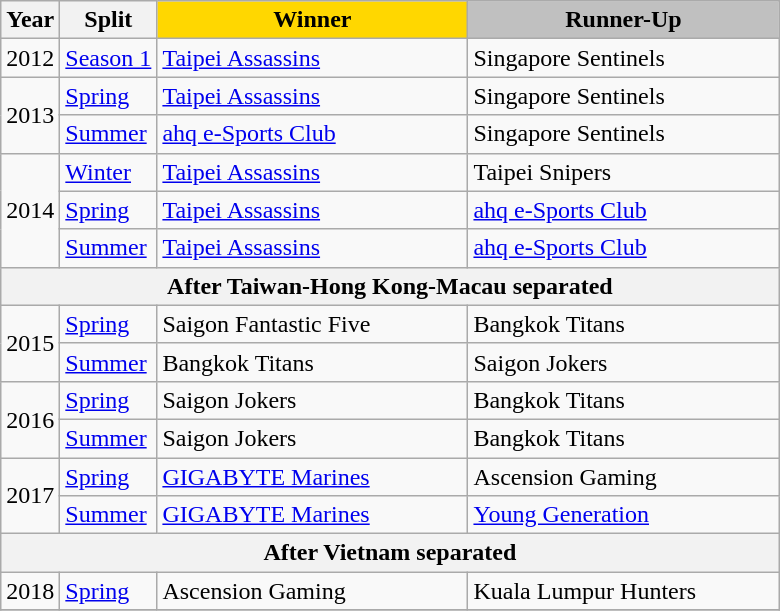<table class="wikitable">
<tr>
<th>Year</th>
<th>Split</th>
<th style="background:gold; width:200px"><strong>Winner</strong></th>
<th style="background:silver; width:200px"><strong>Runner-Up</strong></th>
</tr>
<tr>
<td>2012</td>
<td><a href='#'>Season 1</a></td>
<td style="text-align:left"> <a href='#'>Taipei Assassins</a></td>
<td style="text-align:left"> Singapore Sentinels</td>
</tr>
<tr>
<td rowspan="2">2013</td>
<td><a href='#'>Spring</a></td>
<td style="text-align:left"> <a href='#'>Taipei Assassins</a></td>
<td style="text-align:left"> Singapore Sentinels</td>
</tr>
<tr>
<td><a href='#'>Summer</a></td>
<td style="text-align:left"> <a href='#'>ahq e-Sports Club</a></td>
<td style="text-align:left"> Singapore Sentinels</td>
</tr>
<tr>
<td rowspan="3">2014</td>
<td><a href='#'>Winter</a></td>
<td style="text-align:left"> <a href='#'>Taipei Assassins</a></td>
<td style="text-align:left"> Taipei Snipers</td>
</tr>
<tr>
<td><a href='#'>Spring</a></td>
<td style="text-align:left"> <a href='#'>Taipei Assassins</a></td>
<td style="text-align:left"> <a href='#'>ahq e-Sports Club</a></td>
</tr>
<tr>
<td><a href='#'>Summer</a></td>
<td style="text-align:left"> <a href='#'>Taipei Assassins</a></td>
<td style="text-align:left"> <a href='#'>ahq e-Sports Club</a></td>
</tr>
<tr>
<th colspan="4">After Taiwan-Hong Kong-Macau separated</th>
</tr>
<tr>
<td rowspan="2">2015</td>
<td><a href='#'>Spring</a></td>
<td style="text-align:left"> Saigon Fantastic Five</td>
<td style="text-align:left"> Bangkok Titans</td>
</tr>
<tr>
<td><a href='#'>Summer</a></td>
<td style="text-align:left"> Bangkok Titans</td>
<td style="text-align:left"> Saigon Jokers</td>
</tr>
<tr>
<td rowspan="2">2016</td>
<td><a href='#'>Spring</a></td>
<td style="text-align:left"> Saigon Jokers</td>
<td style="text-align:left"> Bangkok Titans</td>
</tr>
<tr>
<td><a href='#'>Summer</a></td>
<td style="text-align:left"> Saigon Jokers</td>
<td style="text-align:left"> Bangkok Titans</td>
</tr>
<tr>
<td rowspan="2">2017</td>
<td><a href='#'>Spring</a></td>
<td style="text-align:left"> <a href='#'>GIGABYTE Marines</a></td>
<td style="text-align:left"> Ascension Gaming</td>
</tr>
<tr>
<td><a href='#'>Summer</a></td>
<td style="text-align:left"> <a href='#'>GIGABYTE Marines</a></td>
<td style="text-align:left"> <a href='#'>Young Generation</a></td>
</tr>
<tr>
<th colspan="4">After Vietnam separated</th>
</tr>
<tr>
<td>2018</td>
<td><a href='#'>Spring</a></td>
<td style="text-align:left"> Ascension Gaming</td>
<td style="text-align:left"> Kuala Lumpur Hunters</td>
</tr>
<tr>
</tr>
</table>
